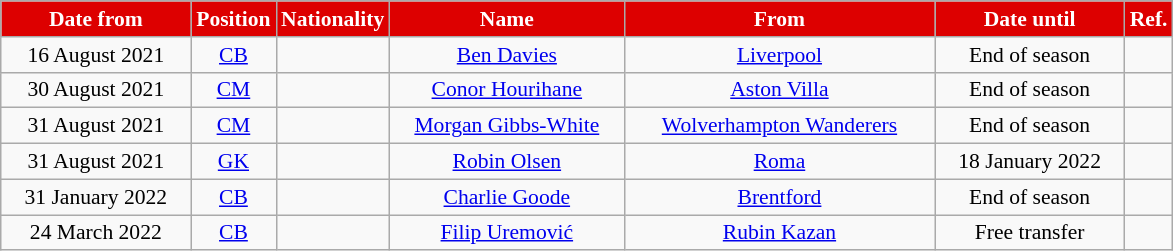<table class="wikitable"  style="text-align:center; font-size:90%; ">
<tr>
<th style="background:#DD0000;color:#FFFFFF; width:120px;">Date from</th>
<th style="background:#DD0000;color:#FFFFFF; width:50px;">Position</th>
<th style="background:#DD0000;color:#FFFFFF; width:50px;">Nationality</th>
<th style="background:#DD0000;color:#FFFFFF; width:150px;">Name</th>
<th style="background:#DD0000;color:#FFFFFF; width:200px;">From</th>
<th style="background:#DD0000;color:#FFFFFF; width:120px;">Date until</th>
<th style="background:#DD0000;color:#FFFFFF; width:25px;">Ref.</th>
</tr>
<tr>
<td>16 August 2021</td>
<td><a href='#'>CB</a></td>
<td></td>
<td><a href='#'>Ben Davies</a></td>
<td> <a href='#'>Liverpool</a></td>
<td>End of season</td>
<td></td>
</tr>
<tr>
<td>30 August 2021</td>
<td><a href='#'>CM</a></td>
<td></td>
<td><a href='#'>Conor Hourihane</a></td>
<td> <a href='#'>Aston Villa</a></td>
<td>End of season</td>
<td></td>
</tr>
<tr>
<td>31 August 2021</td>
<td><a href='#'>CM</a></td>
<td></td>
<td><a href='#'>Morgan Gibbs-White</a></td>
<td> <a href='#'>Wolverhampton Wanderers</a></td>
<td>End of season</td>
<td></td>
</tr>
<tr>
<td>31 August 2021</td>
<td><a href='#'>GK</a></td>
<td></td>
<td><a href='#'>Robin Olsen</a></td>
<td> <a href='#'>Roma</a></td>
<td>18 January 2022</td>
<td></td>
</tr>
<tr>
<td>31 January 2022</td>
<td><a href='#'>CB</a></td>
<td></td>
<td><a href='#'>Charlie Goode</a></td>
<td> <a href='#'>Brentford</a></td>
<td>End of season</td>
<td></td>
</tr>
<tr>
<td>24 March 2022</td>
<td><a href='#'>CB</a></td>
<td></td>
<td><a href='#'>Filip Uremović</a></td>
<td> <a href='#'>Rubin Kazan</a></td>
<td>Free transfer</td>
<td></td>
</tr>
</table>
